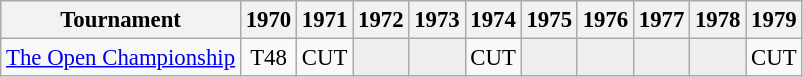<table class="wikitable" style="font-size:95%;text-align:center;">
<tr>
<th>Tournament</th>
<th>1970</th>
<th>1971</th>
<th>1972</th>
<th>1973</th>
<th>1974</th>
<th>1975</th>
<th>1976</th>
<th>1977</th>
<th>1978</th>
<th>1979</th>
</tr>
<tr>
<td align=left><a href='#'>The Open Championship</a></td>
<td>T48</td>
<td>CUT</td>
<td style="background:#eeeeee;"></td>
<td style="background:#eeeeee;"></td>
<td>CUT</td>
<td style="background:#eeeeee;"></td>
<td style="background:#eeeeee;"></td>
<td style="background:#eeeeee;"></td>
<td style="background:#eeeeee;"></td>
<td>CUT</td>
</tr>
</table>
